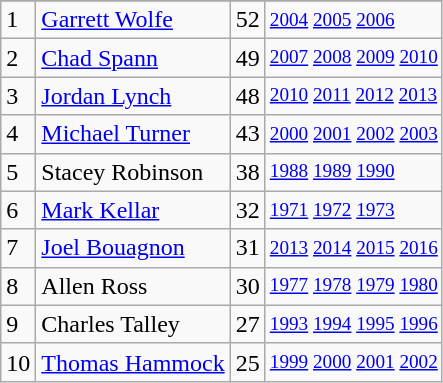<table class="wikitable">
<tr>
</tr>
<tr>
<td>1</td>
<td><a href='#'>Garrett Wolfe</a></td>
<td>52</td>
<td style="font-size:80%;"><a href='#'>2004</a> <a href='#'>2005</a> <a href='#'>2006</a></td>
</tr>
<tr>
<td>2</td>
<td><a href='#'>Chad Spann</a></td>
<td>49</td>
<td style="font-size:80%;"><a href='#'>2007</a> <a href='#'>2008</a> <a href='#'>2009</a> <a href='#'>2010</a></td>
</tr>
<tr>
<td>3</td>
<td><a href='#'>Jordan Lynch</a></td>
<td>48</td>
<td style="font-size:80%;"><a href='#'>2010</a> <a href='#'>2011</a> <a href='#'>2012</a> <a href='#'>2013</a></td>
</tr>
<tr>
<td>4</td>
<td><a href='#'>Michael Turner</a></td>
<td>43</td>
<td style="font-size:80%;"><a href='#'>2000</a> <a href='#'>2001</a> <a href='#'>2002</a> <a href='#'>2003</a></td>
</tr>
<tr>
<td>5</td>
<td>Stacey Robinson</td>
<td>38</td>
<td style="font-size:80%;"><a href='#'>1988</a> <a href='#'>1989</a> <a href='#'>1990</a></td>
</tr>
<tr>
<td>6</td>
<td><a href='#'>Mark Kellar</a></td>
<td>32</td>
<td style="font-size:80%;"><a href='#'>1971</a> <a href='#'>1972</a> <a href='#'>1973</a></td>
</tr>
<tr>
<td>7</td>
<td><a href='#'>Joel Bouagnon</a></td>
<td>31</td>
<td style="font-size:80%;"><a href='#'>2013</a> <a href='#'>2014</a> <a href='#'>2015</a> <a href='#'>2016</a></td>
</tr>
<tr>
<td>8</td>
<td>Allen Ross</td>
<td>30</td>
<td style="font-size:80%;"><a href='#'>1977</a> <a href='#'>1978</a> <a href='#'>1979</a> <a href='#'>1980</a></td>
</tr>
<tr>
<td>9</td>
<td>Charles Talley</td>
<td>27</td>
<td style="font-size:80%;"><a href='#'>1993</a> <a href='#'>1994</a> <a href='#'>1995</a> <a href='#'>1996</a></td>
</tr>
<tr>
<td>10</td>
<td><a href='#'>Thomas Hammock</a></td>
<td>25</td>
<td style="font-size:80%;"><a href='#'>1999</a> <a href='#'>2000</a> <a href='#'>2001</a> <a href='#'>2002</a></td>
</tr>
</table>
